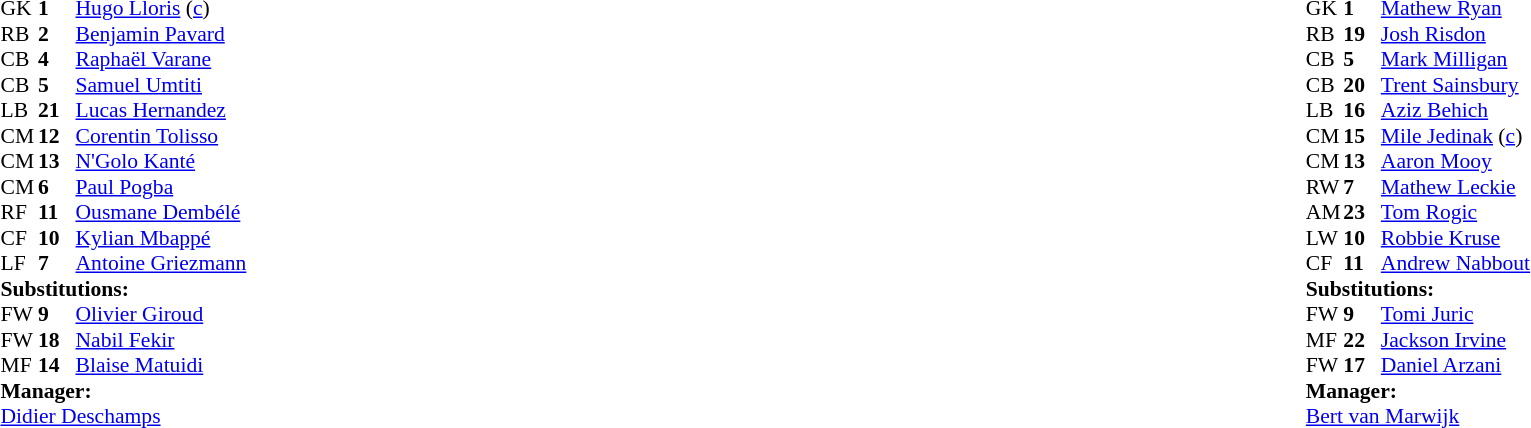<table width="100%">
<tr>
<td valign="top" width="40%"><br><table style="font-size:90%" cellspacing="0" cellpadding="0">
<tr>
<th width=25></th>
<th width=25></th>
</tr>
<tr>
<td>GK</td>
<td><strong>1</strong></td>
<td><a href='#'>Hugo Lloris</a> (<a href='#'>c</a>)</td>
</tr>
<tr>
<td>RB</td>
<td><strong>2</strong></td>
<td><a href='#'>Benjamin Pavard</a></td>
</tr>
<tr>
<td>CB</td>
<td><strong>4</strong></td>
<td><a href='#'>Raphaël Varane</a></td>
</tr>
<tr>
<td>CB</td>
<td><strong>5</strong></td>
<td><a href='#'>Samuel Umtiti</a></td>
</tr>
<tr>
<td>LB</td>
<td><strong>21</strong></td>
<td><a href='#'>Lucas Hernandez</a></td>
</tr>
<tr>
<td>CM</td>
<td><strong>12</strong></td>
<td><a href='#'>Corentin Tolisso</a></td>
<td></td>
<td></td>
</tr>
<tr>
<td>CM</td>
<td><strong>13</strong></td>
<td><a href='#'>N'Golo Kanté</a></td>
</tr>
<tr>
<td>CM</td>
<td><strong>6</strong></td>
<td><a href='#'>Paul Pogba</a></td>
</tr>
<tr>
<td>RF</td>
<td><strong>11</strong></td>
<td><a href='#'>Ousmane Dembélé</a></td>
<td></td>
<td></td>
</tr>
<tr>
<td>CF</td>
<td><strong>10</strong></td>
<td><a href='#'>Kylian Mbappé</a></td>
</tr>
<tr>
<td>LF</td>
<td><strong>7</strong></td>
<td><a href='#'>Antoine Griezmann</a></td>
<td></td>
<td></td>
</tr>
<tr>
<td colspan=3><strong>Substitutions:</strong></td>
</tr>
<tr>
<td>FW</td>
<td><strong>9</strong></td>
<td><a href='#'>Olivier Giroud</a></td>
<td></td>
<td></td>
</tr>
<tr>
<td>FW</td>
<td><strong>18</strong></td>
<td><a href='#'>Nabil Fekir</a></td>
<td></td>
<td></td>
</tr>
<tr>
<td>MF</td>
<td><strong>14</strong></td>
<td><a href='#'>Blaise Matuidi</a></td>
<td></td>
<td></td>
</tr>
<tr>
<td colspan=3><strong>Manager:</strong></td>
</tr>
<tr>
<td colspan=3><a href='#'>Didier Deschamps</a></td>
</tr>
</table>
</td>
<td valign="top"></td>
<td valign="top" width="50%"><br><table style="font-size:90%; margin:auto" cellspacing="0" cellpadding="0">
<tr>
<th width=25></th>
<th width=25></th>
</tr>
<tr>
<td>GK</td>
<td><strong>1</strong></td>
<td><a href='#'>Mathew Ryan</a></td>
</tr>
<tr>
<td>RB</td>
<td><strong>19</strong></td>
<td><a href='#'>Josh Risdon</a></td>
<td></td>
</tr>
<tr>
<td>CB</td>
<td><strong>5</strong></td>
<td><a href='#'>Mark Milligan</a></td>
</tr>
<tr>
<td>CB</td>
<td><strong>20</strong></td>
<td><a href='#'>Trent Sainsbury</a></td>
</tr>
<tr>
<td>LB</td>
<td><strong>16</strong></td>
<td><a href='#'>Aziz Behich</a></td>
<td></td>
</tr>
<tr>
<td>CM</td>
<td><strong>15</strong></td>
<td><a href='#'>Mile Jedinak</a> (<a href='#'>c</a>)</td>
</tr>
<tr>
<td>CM</td>
<td><strong>13</strong></td>
<td><a href='#'>Aaron Mooy</a></td>
</tr>
<tr>
<td>RW</td>
<td><strong>7</strong></td>
<td><a href='#'>Mathew Leckie</a></td>
<td></td>
</tr>
<tr>
<td>AM</td>
<td><strong>23</strong></td>
<td><a href='#'>Tom Rogic</a></td>
<td></td>
<td></td>
</tr>
<tr>
<td>LW</td>
<td><strong>10</strong></td>
<td><a href='#'>Robbie Kruse</a></td>
<td></td>
<td></td>
</tr>
<tr>
<td>CF</td>
<td><strong>11</strong></td>
<td><a href='#'>Andrew Nabbout</a></td>
<td></td>
<td></td>
</tr>
<tr>
<td colspan=3><strong>Substitutions:</strong></td>
</tr>
<tr>
<td>FW</td>
<td><strong>9</strong></td>
<td><a href='#'>Tomi Juric</a></td>
<td></td>
<td></td>
</tr>
<tr>
<td>MF</td>
<td><strong>22</strong></td>
<td><a href='#'>Jackson Irvine</a></td>
<td></td>
<td></td>
</tr>
<tr>
<td>FW</td>
<td><strong>17</strong></td>
<td><a href='#'>Daniel Arzani</a></td>
<td></td>
<td></td>
</tr>
<tr>
<td colspan=3><strong>Manager:</strong></td>
</tr>
<tr>
<td colspan=3> <a href='#'>Bert van Marwijk</a></td>
</tr>
</table>
</td>
</tr>
</table>
